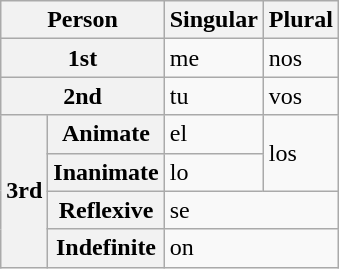<table class="wikitable">
<tr>
<th colspan="2">Person</th>
<th>Singular</th>
<th>Plural</th>
</tr>
<tr>
<th colspan="2">1st</th>
<td>me</td>
<td>nos</td>
</tr>
<tr>
<th colspan="2">2nd</th>
<td>tu</td>
<td>vos</td>
</tr>
<tr>
<th rowspan="4">3rd</th>
<th>Animate</th>
<td>el</td>
<td rowspan="2">los</td>
</tr>
<tr>
<th>Inanimate</th>
<td>lo</td>
</tr>
<tr>
<th>Reflexive</th>
<td colspan="2">se</td>
</tr>
<tr>
<th>Indefinite</th>
<td colspan="2">on</td>
</tr>
</table>
